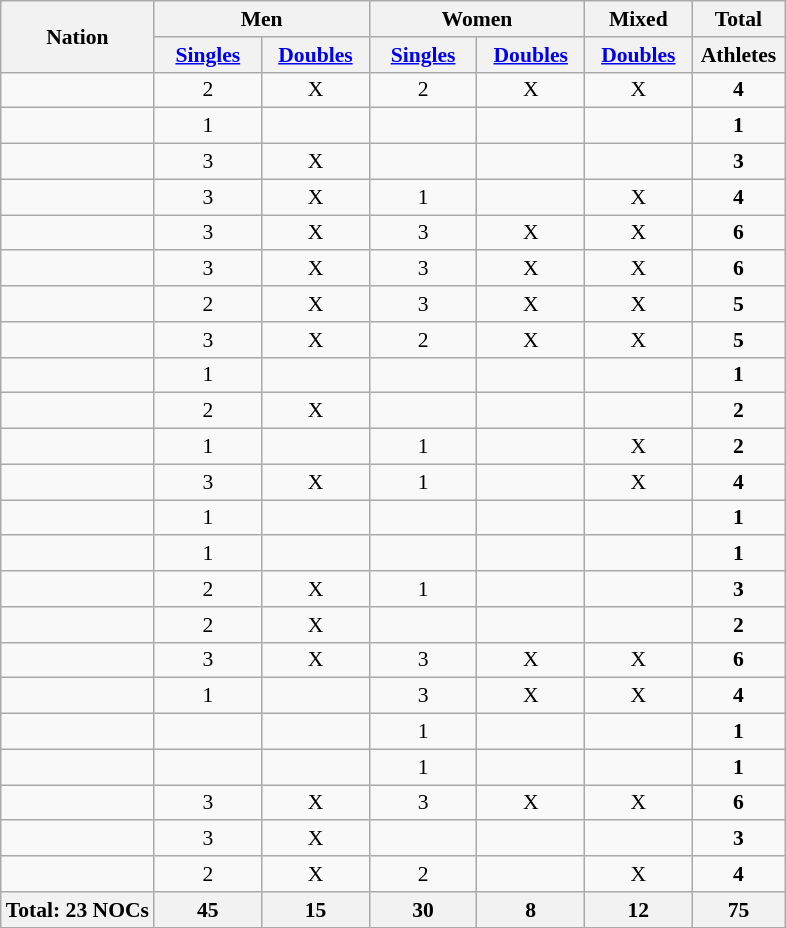<table class="wikitable" style="text-align:center; font-size:90%">
<tr>
<th rowspan="2" align="left">Nation</th>
<th colspan="2">Men</th>
<th colspan="2">Women</th>
<th>Mixed</th>
<th>Total</th>
</tr>
<tr>
<th width=65><a href='#'>Singles</a></th>
<th width=65><a href='#'>Doubles</a></th>
<th width=65><a href='#'>Singles</a></th>
<th width=65><a href='#'>Doubles</a></th>
<th width=65><a href='#'>Doubles</a></th>
<th width=55>Athletes</th>
</tr>
<tr>
<td align=left></td>
<td>2</td>
<td>X</td>
<td>2</td>
<td>X</td>
<td>X</td>
<td><strong>4</strong></td>
</tr>
<tr>
<td align=left></td>
<td>1</td>
<td></td>
<td></td>
<td></td>
<td></td>
<td><strong>1</strong></td>
</tr>
<tr>
<td align=left></td>
<td>3</td>
<td>X</td>
<td></td>
<td></td>
<td></td>
<td><strong>3</strong></td>
</tr>
<tr>
<td align=left></td>
<td>3</td>
<td>X</td>
<td>1</td>
<td></td>
<td>X</td>
<td><strong>4</strong></td>
</tr>
<tr>
<td align=left></td>
<td>3</td>
<td>X</td>
<td>3</td>
<td>X</td>
<td>X</td>
<td><strong>6</strong></td>
</tr>
<tr>
<td align=left></td>
<td>3</td>
<td>X</td>
<td>3</td>
<td>X</td>
<td>X</td>
<td><strong>6</strong></td>
</tr>
<tr>
<td align=left></td>
<td>2</td>
<td>X</td>
<td>3</td>
<td>X</td>
<td>X</td>
<td><strong>5</strong></td>
</tr>
<tr>
<td align=left></td>
<td>3</td>
<td>X</td>
<td>2</td>
<td>X</td>
<td>X</td>
<td><strong>5</strong></td>
</tr>
<tr>
<td align=left></td>
<td>1</td>
<td></td>
<td></td>
<td></td>
<td></td>
<td><strong>1</strong></td>
</tr>
<tr>
<td align=left></td>
<td>2</td>
<td>X</td>
<td></td>
<td></td>
<td></td>
<td><strong>2</strong></td>
</tr>
<tr>
<td align=left></td>
<td>1</td>
<td></td>
<td>1</td>
<td></td>
<td>X</td>
<td><strong>2</strong></td>
</tr>
<tr>
<td align=left></td>
<td>3</td>
<td>X</td>
<td>1</td>
<td></td>
<td>X</td>
<td><strong>4</strong></td>
</tr>
<tr>
<td align=left></td>
<td>1</td>
<td></td>
<td></td>
<td></td>
<td></td>
<td><strong>1</strong></td>
</tr>
<tr>
<td align=left></td>
<td>1</td>
<td></td>
<td></td>
<td></td>
<td></td>
<td><strong>1</strong></td>
</tr>
<tr>
<td align=left></td>
<td>2</td>
<td>X</td>
<td>1</td>
<td></td>
<td></td>
<td><strong>3</strong></td>
</tr>
<tr>
<td align=left></td>
<td>2</td>
<td>X</td>
<td></td>
<td></td>
<td></td>
<td><strong>2</strong></td>
</tr>
<tr>
<td align=left></td>
<td>3</td>
<td>X</td>
<td>3</td>
<td>X</td>
<td>X</td>
<td><strong>6</strong></td>
</tr>
<tr>
<td align=left></td>
<td>1</td>
<td></td>
<td>3</td>
<td>X</td>
<td>X</td>
<td><strong>4</strong></td>
</tr>
<tr>
<td align=left></td>
<td></td>
<td></td>
<td>1</td>
<td></td>
<td></td>
<td><strong>1</strong></td>
</tr>
<tr>
<td align=left></td>
<td></td>
<td></td>
<td>1</td>
<td></td>
<td></td>
<td><strong>1</strong></td>
</tr>
<tr>
<td align=left></td>
<td>3</td>
<td>X</td>
<td>3</td>
<td>X</td>
<td>X</td>
<td><strong>6</strong></td>
</tr>
<tr>
<td align=left></td>
<td>3</td>
<td>X</td>
<td></td>
<td></td>
<td></td>
<td><strong>3</strong></td>
</tr>
<tr>
<td align=left></td>
<td>2</td>
<td>X</td>
<td>2</td>
<td></td>
<td>X</td>
<td><strong>4</strong></td>
</tr>
<tr>
<th>Total: 23 NOCs</th>
<th>45</th>
<th>15</th>
<th>30</th>
<th>8</th>
<th>12</th>
<th>75</th>
</tr>
</table>
